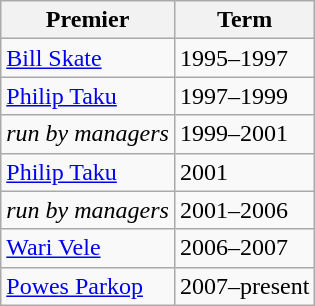<table class="wikitable">
<tr>
<th><strong>Premier</strong></th>
<th><strong>Term</strong></th>
</tr>
<tr>
<td><a href='#'>Bill Skate</a></td>
<td>1995–1997</td>
</tr>
<tr>
<td><a href='#'>Philip Taku</a></td>
<td>1997–1999</td>
</tr>
<tr>
<td><em>run by managers</em></td>
<td>1999–2001</td>
</tr>
<tr>
<td><a href='#'>Philip Taku</a></td>
<td>2001</td>
</tr>
<tr>
<td><em>run by managers</em></td>
<td>2001–2006</td>
</tr>
<tr>
<td><a href='#'>Wari Vele</a></td>
<td>2006–2007</td>
</tr>
<tr>
<td><a href='#'>Powes Parkop</a></td>
<td>2007–present</td>
</tr>
</table>
